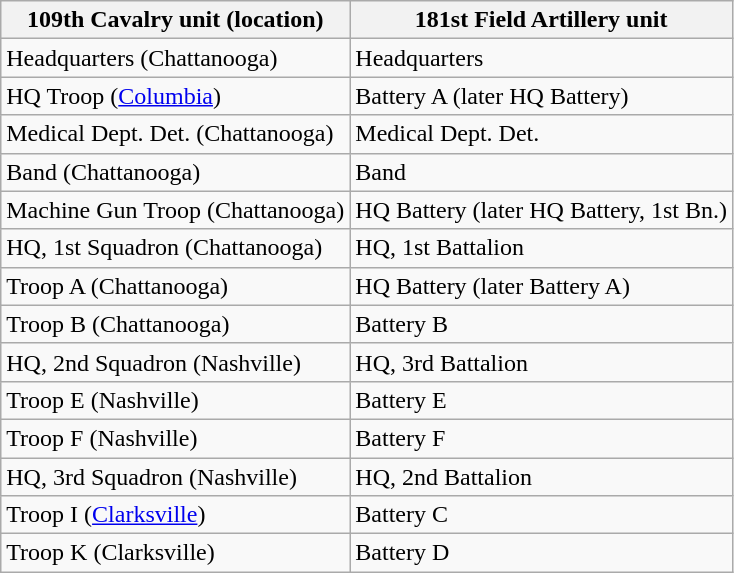<table class="wikitable">
<tr>
<th>109th Cavalry unit (location)</th>
<th>181st Field Artillery unit</th>
</tr>
<tr>
<td>Headquarters (Chattanooga)</td>
<td>Headquarters</td>
</tr>
<tr>
<td>HQ Troop (<a href='#'>Columbia</a>)</td>
<td>Battery A (later HQ Battery)</td>
</tr>
<tr>
<td>Medical Dept. Det. (Chattanooga)</td>
<td>Medical Dept. Det.</td>
</tr>
<tr>
<td>Band (Chattanooga)</td>
<td>Band</td>
</tr>
<tr>
<td>Machine Gun Troop (Chattanooga)</td>
<td>HQ Battery (later HQ Battery, 1st Bn.)</td>
</tr>
<tr>
<td>HQ, 1st Squadron (Chattanooga)</td>
<td>HQ, 1st Battalion</td>
</tr>
<tr>
<td>Troop A (Chattanooga)</td>
<td>HQ Battery (later Battery A)</td>
</tr>
<tr>
<td>Troop B (Chattanooga)</td>
<td>Battery B</td>
</tr>
<tr>
<td>HQ, 2nd Squadron (Nashville)</td>
<td>HQ, 3rd Battalion</td>
</tr>
<tr>
<td>Troop E (Nashville)</td>
<td>Battery E</td>
</tr>
<tr>
<td>Troop F (Nashville)</td>
<td>Battery F</td>
</tr>
<tr>
<td>HQ, 3rd Squadron (Nashville)</td>
<td>HQ, 2nd Battalion</td>
</tr>
<tr>
<td>Troop I (<a href='#'>Clarksville</a>)</td>
<td>Battery C</td>
</tr>
<tr>
<td>Troop K (Clarksville)</td>
<td>Battery D</td>
</tr>
</table>
